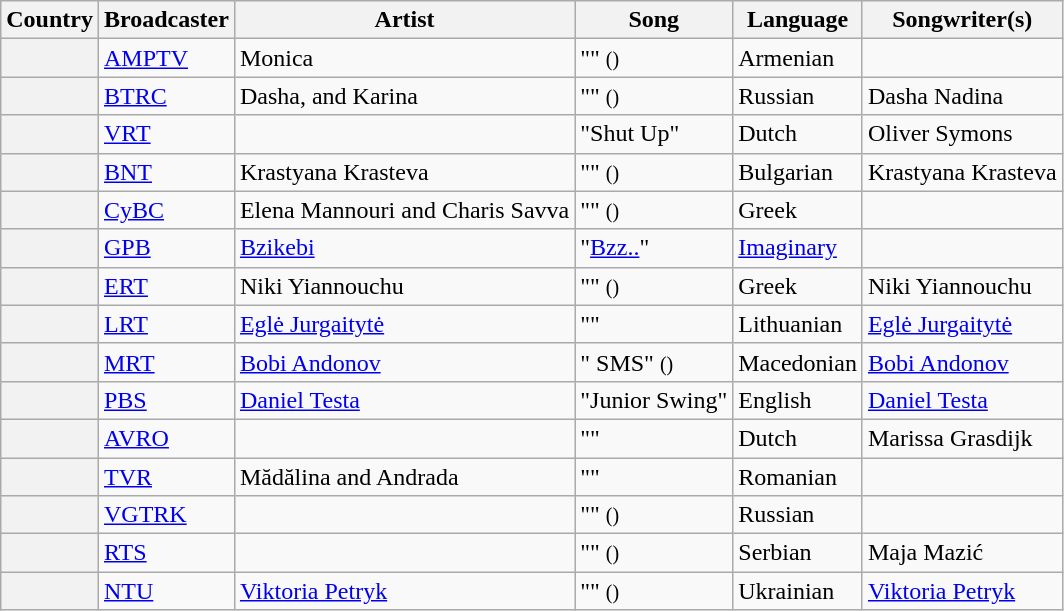<table class="wikitable plainrowheaders">
<tr>
<th>Country</th>
<th>Broadcaster</th>
<th>Artist</th>
<th>Song</th>
<th>Language</th>
<th>Songwriter(s)</th>
</tr>
<tr>
<th scope="row"></th>
<td><a href='#'>AMPTV</a></td>
<td>Monica</td>
<td>"" <small>()</small></td>
<td>Armenian</td>
<td></td>
</tr>
<tr>
<th scope="row"></th>
<td><a href='#'>BTRC</a></td>
<td>Dasha,  and Karina</td>
<td>"" <small>()</small></td>
<td>Russian</td>
<td>Dasha Nadina</td>
</tr>
<tr>
<th scope="row"></th>
<td><a href='#'>VRT</a></td>
<td></td>
<td>"Shut Up"</td>
<td>Dutch</td>
<td>Oliver Symons</td>
</tr>
<tr>
<th scope="row"></th>
<td><a href='#'>BNT</a></td>
<td>Krastyana Krasteva</td>
<td>"" <small>()</small></td>
<td>Bulgarian</td>
<td>Krastyana Krasteva</td>
</tr>
<tr>
<th scope="row"></th>
<td><a href='#'>CyBC</a></td>
<td>Elena Mannouri and Charis Savva</td>
<td>"" <small>()</small></td>
<td>Greek</td>
<td></td>
</tr>
<tr>
<th scope="row"></th>
<td><a href='#'>GPB</a></td>
<td><a href='#'>Bzikebi</a></td>
<td>"<a href='#'>Bzz..</a>"</td>
<td><a href='#'>Imaginary</a></td>
<td></td>
</tr>
<tr>
<th scope="row"></th>
<td><a href='#'>ERT</a></td>
<td>Niki Yiannouchu</td>
<td>"" <small>()</small></td>
<td>Greek</td>
<td>Niki Yiannouchu</td>
</tr>
<tr>
<th scope="row"></th>
<td><a href='#'>LRT</a></td>
<td><a href='#'>Eglė Jurgaitytė</a></td>
<td>""</td>
<td>Lithuanian</td>
<td><a href='#'>Eglė Jurgaitytė</a></td>
</tr>
<tr>
<th scope="row"></th>
<td><a href='#'>MRT</a></td>
<td><a href='#'>Bobi Andonov</a></td>
<td>" SMS" <small>()</small></td>
<td>Macedonian</td>
<td><a href='#'>Bobi Andonov</a></td>
</tr>
<tr>
<th scope="row"></th>
<td><a href='#'>PBS</a></td>
<td><a href='#'>Daniel Testa</a></td>
<td>"Junior Swing"</td>
<td>English</td>
<td><a href='#'>Daniel Testa</a></td>
</tr>
<tr>
<th scope="row"></th>
<td><a href='#'>AVRO</a></td>
<td></td>
<td>""</td>
<td>Dutch</td>
<td>Marissa Grasdijk</td>
</tr>
<tr>
<th scope="row"></th>
<td><a href='#'>TVR</a></td>
<td>Mădălina and Andrada</td>
<td>""</td>
<td>Romanian</td>
<td></td>
</tr>
<tr>
<th scope="row"></th>
<td><a href='#'>VGTRK</a></td>
<td></td>
<td>"" <small>()</small></td>
<td>Russian</td>
<td></td>
</tr>
<tr>
<th scope="row"></th>
<td><a href='#'>RTS</a></td>
<td></td>
<td>"" <small>()</small></td>
<td>Serbian</td>
<td>Maja Mazić</td>
</tr>
<tr>
<th scope="row"></th>
<td><a href='#'>NTU</a></td>
<td><a href='#'>Viktoria Petryk</a></td>
<td>"" <small>()</small></td>
<td>Ukrainian</td>
<td><a href='#'>Viktoria Petryk</a></td>
</tr>
</table>
